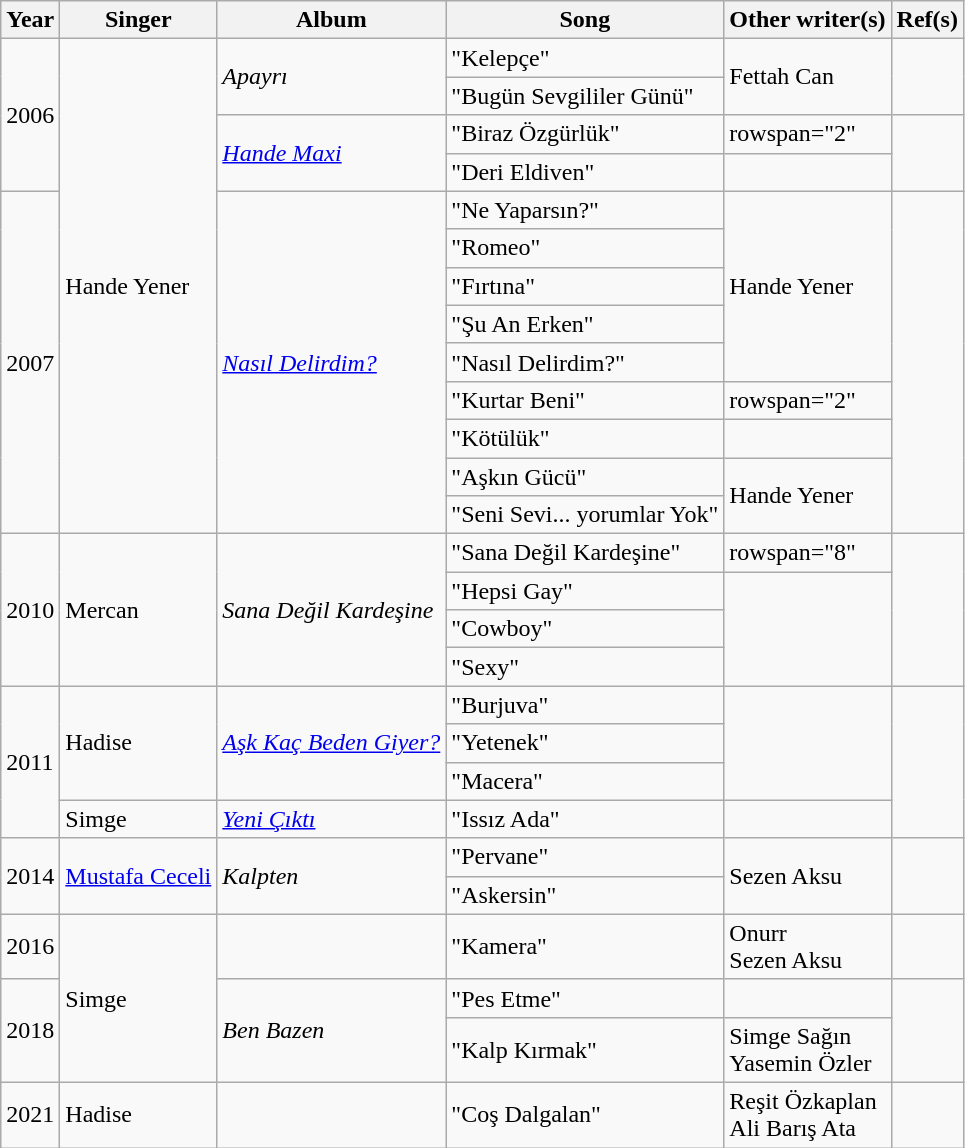<table class="wikitable">
<tr>
<th>Year</th>
<th>Singer</th>
<th>Album</th>
<th>Song</th>
<th>Other writer(s)</th>
<th>Ref(s)</th>
</tr>
<tr>
<td rowspan="4">2006</td>
<td rowspan="13">Hande Yener</td>
<td rowspan="2"><em>Apayrı</em></td>
<td>"Kelepçe"</td>
<td rowspan="2">Fettah Can</td>
<td rowspan="2"></td>
</tr>
<tr>
<td>"Bugün Sevgililer Günü"</td>
</tr>
<tr>
<td rowspan="2"><em><a href='#'>Hande Maxi</a></em></td>
<td>"Biraz Özgürlük"</td>
<td>rowspan="2" </td>
<td rowspan="2"></td>
</tr>
<tr>
<td>"Deri Eldiven"</td>
</tr>
<tr>
<td rowspan="9">2007</td>
<td rowspan="9"><em><a href='#'>Nasıl Delirdim?</a></em></td>
<td>"Ne Yaparsın?"</td>
<td rowspan="5">Hande Yener</td>
<td rowspan="9"></td>
</tr>
<tr>
<td>"Romeo"</td>
</tr>
<tr>
<td>"Fırtına"</td>
</tr>
<tr>
<td>"Şu An Erken"</td>
</tr>
<tr>
<td>"Nasıl Delirdim?"</td>
</tr>
<tr>
<td>"Kurtar Beni"</td>
<td>rowspan="2" </td>
</tr>
<tr>
<td>"Kötülük"</td>
</tr>
<tr>
<td>"Aşkın Gücü"</td>
<td rowspan="2">Hande Yener</td>
</tr>
<tr>
<td>"Seni Sevi... yorumlar Yok"</td>
</tr>
<tr>
<td rowspan="4">2010</td>
<td rowspan="4">Mercan</td>
<td rowspan="4"><em>Sana Değil Kardeşine</em></td>
<td>"Sana Değil Kardeşine"</td>
<td>rowspan="8" </td>
<td rowspan="4"></td>
</tr>
<tr>
<td>"Hepsi Gay"</td>
</tr>
<tr>
<td>"Cowboy"</td>
</tr>
<tr>
<td>"Sexy"</td>
</tr>
<tr>
<td rowspan="4">2011</td>
<td rowspan="3">Hadise</td>
<td rowspan="3"><em><a href='#'>Aşk Kaç Beden Giyer?</a></em></td>
<td>"Burjuva"</td>
<td rowspan="3"></td>
</tr>
<tr>
<td>"Yetenek"</td>
</tr>
<tr>
<td>"Macera"</td>
</tr>
<tr>
<td>Simge</td>
<td><em><a href='#'>Yeni Çıktı</a></em></td>
<td>"Issız Ada"</td>
<td></td>
</tr>
<tr>
<td rowspan="2">2014</td>
<td rowspan="2"><a href='#'>Mustafa Ceceli</a></td>
<td rowspan="2"><em>Kalpten</em></td>
<td>"Pervane"</td>
<td rowspan="2">Sezen Aksu</td>
<td rowspan="2"></td>
</tr>
<tr>
<td>"Askersin"</td>
</tr>
<tr>
<td>2016</td>
<td rowspan="3">Simge</td>
<td></td>
<td>"Kamera"</td>
<td>Onurr<br>Sezen Aksu</td>
<td></td>
</tr>
<tr>
<td rowspan="2">2018</td>
<td rowspan="2"><em>Ben Bazen</em></td>
<td>"Pes Etme"</td>
<td></td>
<td rowspan="2"></td>
</tr>
<tr>
<td>"Kalp Kırmak"</td>
<td>Simge Sağın<br>Yasemin Özler</td>
</tr>
<tr>
<td>2021</td>
<td rowspan="1">Hadise</td>
<td></td>
<td>"Coş Dalgalan"</td>
<td>Reşit Özkaplan<br>Ali Barış Ata</td>
<td></td>
</tr>
</table>
